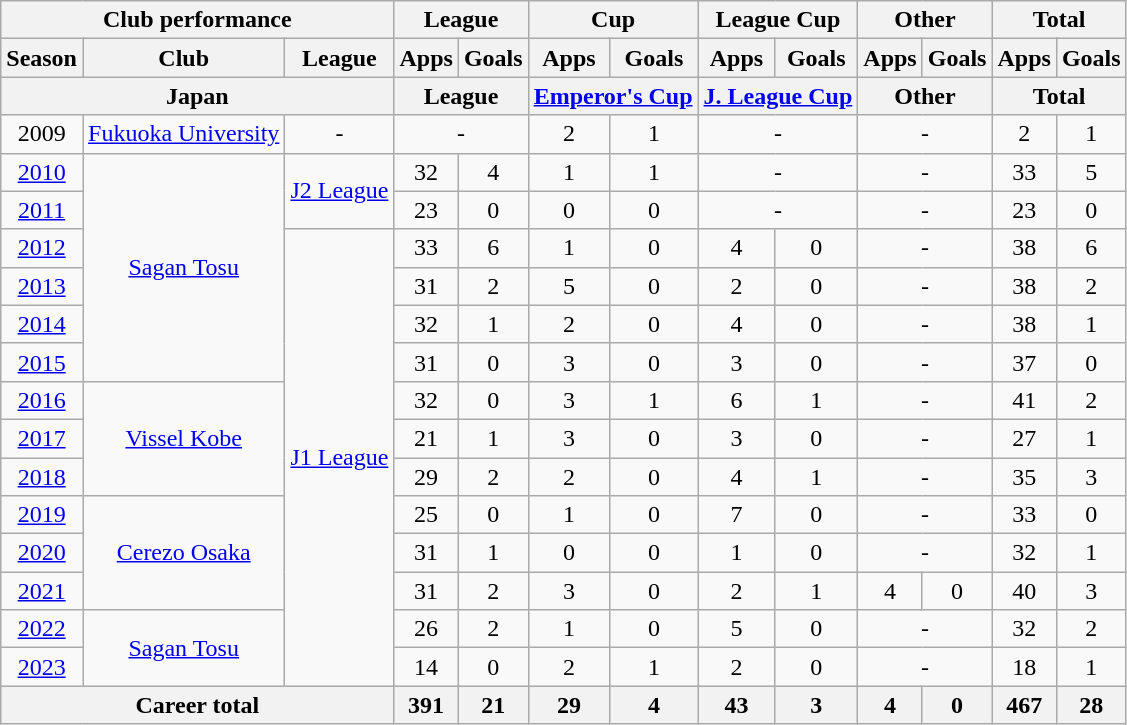<table class="wikitable" style="text-align:center">
<tr>
<th colspan=3>Club performance</th>
<th colspan=2>League</th>
<th colspan=2>Cup</th>
<th colspan=2>League Cup</th>
<th colspan=2>Other</th>
<th colspan=2>Total</th>
</tr>
<tr>
<th>Season</th>
<th>Club</th>
<th>League</th>
<th>Apps</th>
<th>Goals</th>
<th>Apps</th>
<th>Goals</th>
<th>Apps</th>
<th>Goals</th>
<th>Apps</th>
<th>Goals</th>
<th>Apps</th>
<th>Goals</th>
</tr>
<tr>
<th colspan=3>Japan</th>
<th colspan=2>League</th>
<th colspan=2><a href='#'>Emperor's Cup</a></th>
<th colspan=2><a href='#'>J. League Cup</a></th>
<th colspan=2>Other</th>
<th colspan=2>Total</th>
</tr>
<tr>
<td>2009</td>
<td><a href='#'>Fukuoka University</a></td>
<td>-</td>
<td colspan="2">-</td>
<td>2</td>
<td>1</td>
<td colspan="2">-</td>
<td colspan="2">-</td>
<td>2</td>
<td>1</td>
</tr>
<tr>
<td><a href='#'>2010</a></td>
<td rowspan="6"><a href='#'>Sagan Tosu</a></td>
<td rowspan="2"><a href='#'>J2 League</a></td>
<td>32</td>
<td>4</td>
<td>1</td>
<td>1</td>
<td colspan="2">-</td>
<td colspan="2">-</td>
<td>33</td>
<td>5</td>
</tr>
<tr>
<td><a href='#'>2011</a></td>
<td>23</td>
<td>0</td>
<td>0</td>
<td>0</td>
<td colspan="2">-</td>
<td colspan="2">-</td>
<td>23</td>
<td>0</td>
</tr>
<tr>
<td><a href='#'>2012</a></td>
<td rowspan="12"><a href='#'>J1 League</a></td>
<td>33</td>
<td>6</td>
<td>1</td>
<td>0</td>
<td>4</td>
<td>0</td>
<td colspan="2">-</td>
<td>38</td>
<td>6</td>
</tr>
<tr>
<td><a href='#'>2013</a></td>
<td>31</td>
<td>2</td>
<td>5</td>
<td>0</td>
<td>2</td>
<td>0</td>
<td colspan="2">-</td>
<td>38</td>
<td>2</td>
</tr>
<tr>
<td><a href='#'>2014</a></td>
<td>32</td>
<td>1</td>
<td>2</td>
<td>0</td>
<td>4</td>
<td>0</td>
<td colspan="2">-</td>
<td>38</td>
<td>1</td>
</tr>
<tr>
<td><a href='#'>2015</a></td>
<td>31</td>
<td>0</td>
<td>3</td>
<td>0</td>
<td>3</td>
<td>0</td>
<td colspan="2">-</td>
<td>37</td>
<td>0</td>
</tr>
<tr>
<td><a href='#'>2016</a></td>
<td rowspan="3"><a href='#'>Vissel Kobe</a></td>
<td>32</td>
<td>0</td>
<td>3</td>
<td>1</td>
<td>6</td>
<td>1</td>
<td colspan="2">-</td>
<td>41</td>
<td>2</td>
</tr>
<tr>
<td><a href='#'>2017</a></td>
<td>21</td>
<td>1</td>
<td>3</td>
<td>0</td>
<td>3</td>
<td>0</td>
<td colspan="2">-</td>
<td>27</td>
<td>1</td>
</tr>
<tr>
<td><a href='#'>2018</a></td>
<td>29</td>
<td>2</td>
<td>2</td>
<td>0</td>
<td>4</td>
<td>1</td>
<td colspan="2">-</td>
<td>35</td>
<td>3</td>
</tr>
<tr>
<td><a href='#'>2019</a></td>
<td rowspan="3"><a href='#'>Cerezo Osaka</a></td>
<td>25</td>
<td>0</td>
<td>1</td>
<td>0</td>
<td>7</td>
<td>0</td>
<td colspan="2">-</td>
<td>33</td>
<td>0</td>
</tr>
<tr>
<td><a href='#'>2020</a></td>
<td>31</td>
<td>1</td>
<td>0</td>
<td>0</td>
<td>1</td>
<td>0</td>
<td colspan="2">-</td>
<td>32</td>
<td>1</td>
</tr>
<tr>
<td><a href='#'>2021</a></td>
<td>31</td>
<td>2</td>
<td>3</td>
<td>0</td>
<td>2</td>
<td>1</td>
<td>4</td>
<td>0</td>
<td>40</td>
<td>3</td>
</tr>
<tr>
<td><a href='#'>2022</a></td>
<td rowspan="2"><a href='#'>Sagan Tosu</a></td>
<td>26</td>
<td>2</td>
<td>1</td>
<td>0</td>
<td>5</td>
<td>0</td>
<td colspan="2">-</td>
<td>32</td>
<td>2</td>
</tr>
<tr>
<td><a href='#'>2023</a></td>
<td>14</td>
<td>0</td>
<td>2</td>
<td>1</td>
<td>2</td>
<td>0</td>
<td colspan="2">-</td>
<td>18</td>
<td>1</td>
</tr>
<tr>
<th colspan=3>Career total</th>
<th>391</th>
<th>21</th>
<th>29</th>
<th>4</th>
<th>43</th>
<th>3</th>
<th>4</th>
<th>0</th>
<th>467</th>
<th>28</th>
</tr>
</table>
